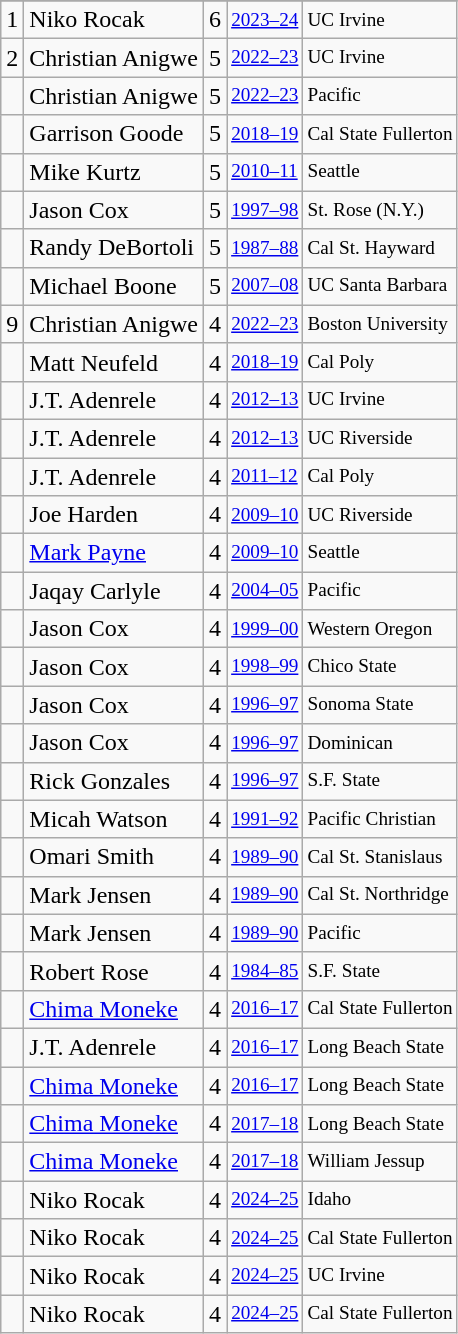<table class="wikitable">
<tr>
</tr>
<tr>
<td>1</td>
<td>Niko Rocak</td>
<td>6</td>
<td style="font-size:80%;"><a href='#'>2023–24</a></td>
<td style="font-size:80%;">UC Irvine</td>
</tr>
<tr>
<td>2</td>
<td>Christian Anigwe</td>
<td>5</td>
<td style="font-size:80%;"><a href='#'>2022–23</a></td>
<td style="font-size:80%;">UC Irvine</td>
</tr>
<tr>
<td></td>
<td>Christian Anigwe</td>
<td>5</td>
<td style="font-size:80%;"><a href='#'>2022–23</a></td>
<td style="font-size:80%;">Pacific</td>
</tr>
<tr>
<td></td>
<td>Garrison Goode</td>
<td>5</td>
<td style="font-size:80%;"><a href='#'>2018–19</a></td>
<td style="font-size:80%;">Cal State Fullerton</td>
</tr>
<tr>
<td></td>
<td>Mike Kurtz</td>
<td>5</td>
<td style="font-size:80%;"><a href='#'>2010–11</a></td>
<td style="font-size:80%;">Seattle</td>
</tr>
<tr>
<td></td>
<td>Jason Cox</td>
<td>5</td>
<td style="font-size:80%;"><a href='#'>1997–98</a></td>
<td style="font-size:80%;">St. Rose (N.Y.)</td>
</tr>
<tr>
<td></td>
<td>Randy DeBortoli</td>
<td>5</td>
<td style="font-size:80%;"><a href='#'>1987–88</a></td>
<td style="font-size:80%;">Cal St. Hayward</td>
</tr>
<tr>
<td></td>
<td>Michael Boone</td>
<td>5</td>
<td style="font-size:80%;"><a href='#'>2007–08</a></td>
<td style="font-size:80%;">UC Santa Barbara</td>
</tr>
<tr>
<td>9</td>
<td>Christian Anigwe</td>
<td>4</td>
<td style="font-size:80%;"><a href='#'>2022–23</a></td>
<td style="font-size:80%;">Boston University</td>
</tr>
<tr>
<td></td>
<td>Matt Neufeld</td>
<td>4</td>
<td style="font-size:80%;"><a href='#'>2018–19</a></td>
<td style="font-size:80%;">Cal Poly</td>
</tr>
<tr>
<td></td>
<td>J.T. Adenrele</td>
<td>4</td>
<td style="font-size:80%;"><a href='#'>2012–13</a></td>
<td style="font-size:80%;">UC Irvine</td>
</tr>
<tr>
<td></td>
<td>J.T. Adenrele</td>
<td>4</td>
<td style="font-size:80%;"><a href='#'>2012–13</a></td>
<td style="font-size:80%;">UC Riverside</td>
</tr>
<tr>
<td></td>
<td>J.T. Adenrele</td>
<td>4</td>
<td style="font-size:80%;"><a href='#'>2011–12</a></td>
<td style="font-size:80%;">Cal Poly</td>
</tr>
<tr>
<td></td>
<td>Joe Harden</td>
<td>4</td>
<td style="font-size:80%;"><a href='#'>2009–10</a></td>
<td style="font-size:80%;">UC Riverside</td>
</tr>
<tr>
<td></td>
<td><a href='#'>Mark Payne</a></td>
<td>4</td>
<td style="font-size:80%;"><a href='#'>2009–10</a></td>
<td style="font-size:80%;">Seattle</td>
</tr>
<tr>
<td></td>
<td>Jaqay Carlyle</td>
<td>4</td>
<td style="font-size:80%;"><a href='#'>2004–05</a></td>
<td style="font-size:80%;">Pacific</td>
</tr>
<tr>
<td></td>
<td>Jason Cox</td>
<td>4</td>
<td style="font-size:80%;"><a href='#'>1999–00</a></td>
<td style="font-size:80%;">Western Oregon</td>
</tr>
<tr>
<td></td>
<td>Jason Cox</td>
<td>4</td>
<td style="font-size:80%;"><a href='#'>1998–99</a></td>
<td style="font-size:80%;">Chico State</td>
</tr>
<tr>
<td></td>
<td>Jason Cox</td>
<td>4</td>
<td style="font-size:80%;"><a href='#'>1996–97</a></td>
<td style="font-size:80%;">Sonoma State</td>
</tr>
<tr>
<td></td>
<td>Jason Cox</td>
<td>4</td>
<td style="font-size:80%;"><a href='#'>1996–97</a></td>
<td style="font-size:80%;">Dominican</td>
</tr>
<tr>
<td></td>
<td>Rick Gonzales</td>
<td>4</td>
<td style="font-size:80%;"><a href='#'>1996–97</a></td>
<td style="font-size:80%;">S.F. State</td>
</tr>
<tr>
<td></td>
<td>Micah Watson</td>
<td>4</td>
<td style="font-size:80%;"><a href='#'>1991–92</a></td>
<td style="font-size:80%;">Pacific Christian</td>
</tr>
<tr>
<td></td>
<td>Omari Smith</td>
<td>4</td>
<td style="font-size:80%;"><a href='#'>1989–90</a></td>
<td style="font-size:80%;">Cal St. Stanislaus</td>
</tr>
<tr>
<td></td>
<td>Mark Jensen</td>
<td>4</td>
<td style="font-size:80%;"><a href='#'>1989–90</a></td>
<td style="font-size:80%;">Cal St. Northridge</td>
</tr>
<tr>
<td></td>
<td>Mark Jensen</td>
<td>4</td>
<td style="font-size:80%;"><a href='#'>1989–90</a></td>
<td style="font-size:80%;">Pacific</td>
</tr>
<tr>
<td></td>
<td>Robert Rose</td>
<td>4</td>
<td style="font-size:80%;"><a href='#'>1984–85</a></td>
<td style="font-size:80%;">S.F. State</td>
</tr>
<tr>
<td></td>
<td><a href='#'>Chima Moneke</a></td>
<td>4</td>
<td style="font-size:80%;"><a href='#'>2016–17</a></td>
<td style="font-size:80%;">Cal State Fullerton</td>
</tr>
<tr>
<td></td>
<td>J.T. Adenrele</td>
<td>4</td>
<td style="font-size:80%;"><a href='#'>2016–17</a></td>
<td style="font-size:80%;">Long Beach State</td>
</tr>
<tr>
<td></td>
<td><a href='#'>Chima Moneke</a></td>
<td>4</td>
<td style="font-size:80%;"><a href='#'>2016–17</a></td>
<td style="font-size:80%;">Long Beach State</td>
</tr>
<tr>
<td></td>
<td><a href='#'>Chima Moneke</a></td>
<td>4</td>
<td style="font-size:80%;"><a href='#'>2017–18</a></td>
<td style="font-size:80%;">Long Beach State</td>
</tr>
<tr>
<td></td>
<td><a href='#'>Chima Moneke</a></td>
<td>4</td>
<td style="font-size:80%;"><a href='#'>2017–18</a></td>
<td style="font-size:80%;">William Jessup</td>
</tr>
<tr>
<td></td>
<td>Niko Rocak</td>
<td>4</td>
<td style="font-size:80%;"><a href='#'>2024–25</a></td>
<td style="font-size:80%;">Idaho</td>
</tr>
<tr>
<td></td>
<td>Niko Rocak</td>
<td>4</td>
<td style="font-size:80%;"><a href='#'>2024–25</a></td>
<td style="font-size:80%;">Cal State Fullerton</td>
</tr>
<tr>
<td></td>
<td>Niko Rocak</td>
<td>4</td>
<td style="font-size:80%;"><a href='#'>2024–25</a></td>
<td style="font-size:80%;">UC Irvine</td>
</tr>
<tr>
<td></td>
<td>Niko Rocak</td>
<td>4</td>
<td style="font-size:80%;"><a href='#'>2024–25</a></td>
<td style="font-size:80%;">Cal State Fullerton</td>
</tr>
</table>
